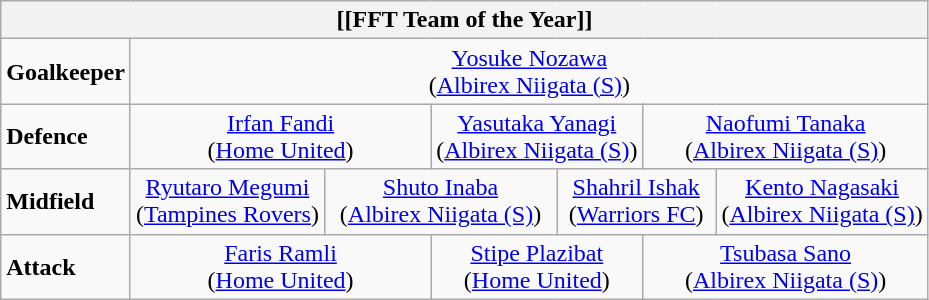<table class="wikitable">
<tr>
<th colspan="13">[[FFT Team of the Year]]</th>
</tr>
<tr>
<td><strong>Goalkeeper</strong></td>
<td colspan="12" align="center"> <a href='#'>Yosuke Nozawa</a> <br> (<a href='#'>Albirex Niigata (S)</a>)</td>
</tr>
<tr>
<td><strong>Defence</strong></td>
<td colspan="4" align="center"> <a href='#'>Irfan Fandi</a> <br> (<a href='#'>Home United</a>)</td>
<td colspan="4" align="center"> <a href='#'>Yasutaka Yanagi</a> <br> (<a href='#'>Albirex Niigata (S)</a>)</td>
<td colspan="4" align="center"> <a href='#'>Naofumi Tanaka</a> <br> (<a href='#'>Albirex Niigata (S)</a>)</td>
</tr>
<tr>
<td><strong>Midfield</strong></td>
<td colspan="3" align="center"> <a href='#'>Ryutaro Megumi</a> <br> (<a href='#'>Tampines Rovers</a>)</td>
<td colspan="3" align="center"> <a href='#'>Shuto Inaba</a> <br> (<a href='#'>Albirex Niigata (S)</a>)</td>
<td colspan="3" align="center"> <a href='#'>Shahril Ishak</a> <br> (<a href='#'>Warriors FC</a>)</td>
<td colspan="3" align="center"> <a href='#'>Kento Nagasaki</a> <br> (<a href='#'>Albirex Niigata (S)</a>)</td>
</tr>
<tr>
<td><strong>Attack</strong></td>
<td colspan="4" align="center"> <a href='#'>Faris Ramli</a> <br> (<a href='#'>Home United</a>)</td>
<td colspan="4" align="center"> <a href='#'>Stipe Plazibat</a> <br> (<a href='#'>Home United</a>)</td>
<td colspan="4" align="center"> <a href='#'>Tsubasa Sano</a> <br> (<a href='#'>Albirex Niigata (S)</a>)</td>
</tr>
</table>
